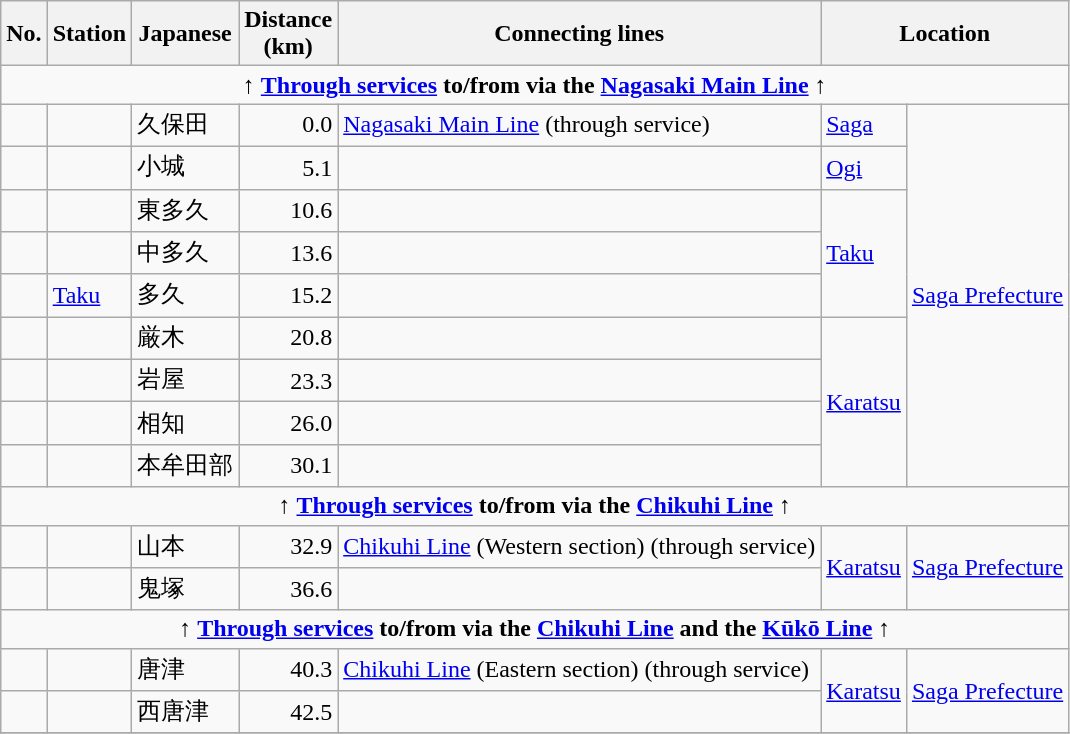<table class="wikitable">
<tr>
<th>No.</th>
<th>Station</th>
<th>Japanese</th>
<th>Distance<br>(km)</th>
<th>Connecting lines</th>
<th colspan="2">Location</th>
</tr>
<tr>
<td colspan="7" align="center">↑ <strong><a href='#'>Through services</a> to/from  via the <a href='#'>Nagasaki Main Line</a></strong> ↑</td>
</tr>
<tr>
<td></td>
<td></td>
<td>久保田</td>
<td align="right">0.0</td>
<td><a href='#'>Nagasaki Main Line</a> (through service)</td>
<td rowspan="1"><a href='#'>Saga</a></td>
<td rowspan="9"><a href='#'>Saga Prefecture</a></td>
</tr>
<tr>
<td></td>
<td></td>
<td>小城</td>
<td align="right">5.1</td>
<td> </td>
<td rowspan="1"><a href='#'>Ogi</a></td>
</tr>
<tr>
<td></td>
<td></td>
<td>東多久</td>
<td align="right">10.6</td>
<td> </td>
<td rowspan="3"><a href='#'>Taku</a></td>
</tr>
<tr>
<td></td>
<td></td>
<td>中多久</td>
<td align="right">13.6</td>
<td> </td>
</tr>
<tr>
<td></td>
<td><a href='#'>Taku</a></td>
<td>多久</td>
<td align="right">15.2</td>
<td> </td>
</tr>
<tr>
<td></td>
<td></td>
<td>厳木</td>
<td align="right">20.8</td>
<td> </td>
<td rowspan="4"><a href='#'>Karatsu</a></td>
</tr>
<tr>
<td></td>
<td></td>
<td>岩屋</td>
<td align="right">23.3</td>
<td> </td>
</tr>
<tr>
<td></td>
<td></td>
<td>相知</td>
<td align="right">26.0</td>
<td> </td>
</tr>
<tr>
<td></td>
<td></td>
<td>本牟田部</td>
<td align="right">30.1</td>
<td> </td>
</tr>
<tr>
<td colspan="7" align="center">↑ <strong><a href='#'>Through services</a> to/from  via the <a href='#'>Chikuhi Line</a></strong> ↑</td>
</tr>
<tr>
<td></td>
<td></td>
<td>山本</td>
<td align="right">32.9</td>
<td><a href='#'>Chikuhi Line</a> (Western section) (through service)</td>
<td rowspan="2"><a href='#'>Karatsu</a></td>
<td rowspan="2"><a href='#'>Saga Prefecture</a></td>
</tr>
<tr>
<td></td>
<td></td>
<td>鬼塚</td>
<td align="right">36.6</td>
<td> </td>
</tr>
<tr>
<td colspan="7" align="center">↑ <strong><a href='#'>Through services</a> to/from  via the <a href='#'>Chikuhi Line</a> and the <a href='#'>Kūkō Line</a></strong> ↑</td>
</tr>
<tr>
<td></td>
<td></td>
<td>唐津</td>
<td align="right">40.3</td>
<td><a href='#'>Chikuhi Line</a> (Eastern section) (through service)</td>
<td rowspan="2"><a href='#'>Karatsu</a></td>
<td rowspan="2"><a href='#'>Saga Prefecture</a></td>
</tr>
<tr>
<td></td>
<td></td>
<td>西唐津</td>
<td align="right">42.5</td>
<td> </td>
</tr>
<tr>
</tr>
</table>
